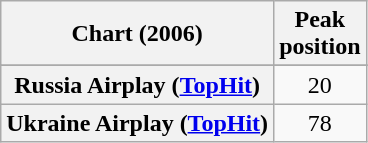<table class="wikitable sortable plainrowheaders" style="text-align:center">
<tr>
<th scope="col">Chart (2006)</th>
<th scope="col">Peak<br>position</th>
</tr>
<tr>
</tr>
<tr>
<th scope="row">Russia Airplay (<a href='#'>TopHit</a>)</th>
<td>20</td>
</tr>
<tr>
<th scope="row">Ukraine Airplay (<a href='#'>TopHit</a>)</th>
<td>78</td>
</tr>
</table>
